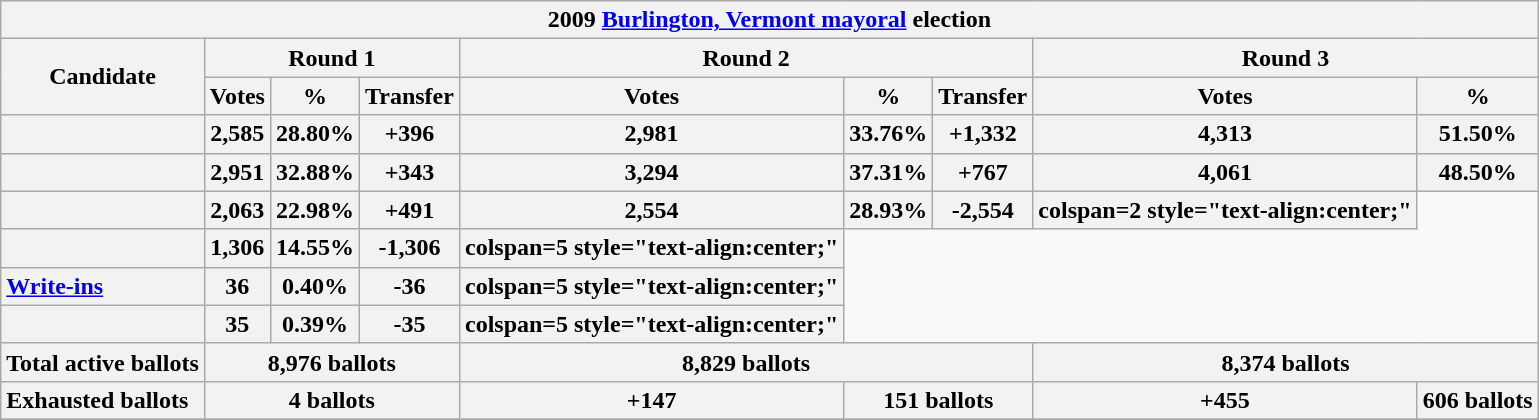<table class="wikitable sortable">
<tr>
<th colspan="10">2009 <a href='#'>Burlington, Vermont mayoral</a> election</th>
</tr>
<tr style="background:#eee; text-align:center;">
<th rowspan=2 style="text-align:center;">Candidate</th>
<th colspan=3 style="text-align:center;">Round 1</th>
<th colspan=3 style="text-align:center;">Round 2</th>
<th colspan=2 style="text-align:center;">Round 3</th>
</tr>
<tr>
<th>Votes</th>
<th>%</th>
<th>Transfer</th>
<th>Votes</th>
<th>%</th>
<th>Transfer</th>
<th>Votes</th>
<th>%</th>
</tr>
<tr>
<th scope="row" style="text-align:left;"></th>
<th>2,585</th>
<th>28.80%</th>
<th>+396</th>
<th>2,981</th>
<th>33.76%</th>
<th>+1,332</th>
<th> 4,313</th>
<th> 51.50%</th>
</tr>
<tr>
<th scope="row" style="text-align:left;"></th>
<th>2,951</th>
<th>32.88%</th>
<th>+343</th>
<th>3,294</th>
<th>37.31%</th>
<th>+767</th>
<th>4,061</th>
<th>48.50%</th>
</tr>
<tr>
<th scope="row" style="text-align:left;"></th>
<th>2,063</th>
<th>22.98%</th>
<th>+491</th>
<th>2,554</th>
<th>28.93%</th>
<th>-2,554</th>
<th>colspan=2 style="text-align:center;" </th>
</tr>
<tr>
<th scope="row" style="text-align:left;"></th>
<th>1,306</th>
<th>14.55%</th>
<th>-1,306</th>
<th>colspan=5 style="text-align:center;" </th>
</tr>
<tr>
<th scope="row" style="text-align:left;"><a href='#'>Write-ins</a></th>
<th>36</th>
<th>0.40%</th>
<th>-36</th>
<th>colspan=5 style="text-align:center;" </th>
</tr>
<tr>
<th scope="row" style="text-align:left;"></th>
<th>35</th>
<th>0.39%</th>
<th>-35</th>
<th>colspan=5 style="text-align:center;" </th>
</tr>
<tr>
<th scope="row" style="text-align:left;">Total active ballots</th>
<th colspan="3">8,976 ballots</th>
<th colspan="3">8,829 ballots</th>
<th colspan="2">8,374 ballots</th>
</tr>
<tr>
<th scope="row" style="text-align:left;">Exhausted ballots</th>
<th colspan="3">4 ballots</th>
<th>+147</th>
<th colspan="2">151 ballots</th>
<th>+455</th>
<th>606 ballots</th>
</tr>
<tr>
</tr>
</table>
